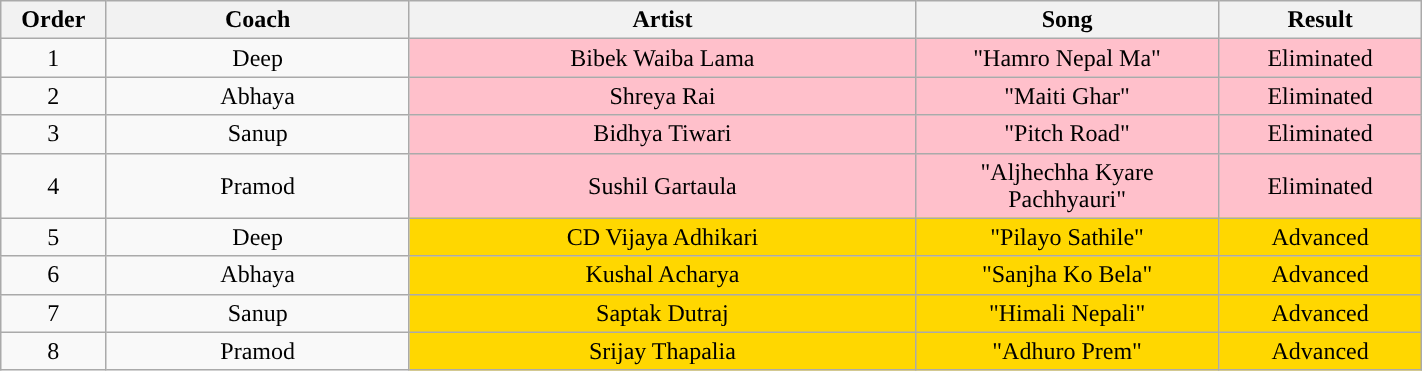<table class="wikitable plainrowheaders" style="text-align:center; width:75%;">
<tr>
<th scope="col" style="width:05%;">Order</th>
<th scope="col" style="width:15%;">Coach</th>
<th scope="col" style="width:25%;">Artist</th>
<th scope="col" style="width:15%;">Song</th>
<th scope="col" style="width:10%;">Result</th>
</tr>
<tr>
<td scope="row">1</td>
<td>Deep</td>
<td style="background:pink">Bibek Waiba Lama</td>
<td style="background:pink">"Hamro Nepal Ma"</td>
<td style="background:pink">Eliminated</td>
</tr>
<tr>
<td scope="row">2</td>
<td>Abhaya</td>
<td style="background:pink">Shreya Rai</td>
<td style="background:pink">"Maiti Ghar"</td>
<td style="background:pink">Eliminated</td>
</tr>
<tr>
<td scope="row">3</td>
<td>Sanup</td>
<td style="background:pink">Bidhya Tiwari</td>
<td style="background:pink">"Pitch Road"</td>
<td style="background:pink">Eliminated</td>
</tr>
<tr>
<td scope="row">4</td>
<td>Pramod</td>
<td style="background:pink">Sushil Gartaula</td>
<td style="background:pink">"Aljhechha Kyare Pachhyauri"</td>
<td style="background:pink">Eliminated</td>
</tr>
<tr>
<td scope="row">5</td>
<td>Deep</td>
<td style="background:gold">CD Vijaya Adhikari</td>
<td style="background:gold">"Pilayo Sathile"</td>
<td style="background:gold">Advanced</td>
</tr>
<tr>
<td scope="row">6</td>
<td>Abhaya</td>
<td style="background:gold">Kushal Acharya</td>
<td style="background:gold">"Sanjha Ko Bela"</td>
<td style="background:gold">Advanced</td>
</tr>
<tr>
<td scope="row">7</td>
<td>Sanup</td>
<td style="background:gold">Saptak Dutraj</td>
<td style="background:gold">"Himali Nepali"</td>
<td style="background:gold">Advanced</td>
</tr>
<tr>
<td scope="row">8</td>
<td>Pramod</td>
<td style="background:gold">Srijay Thapalia</td>
<td style="background:gold">"Adhuro Prem"</td>
<td style="background:gold">Advanced</td>
</tr>
</table>
